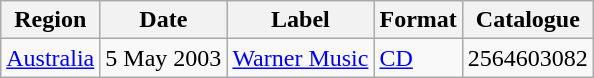<table class="wikitable">
<tr>
<th>Region</th>
<th>Date</th>
<th>Label</th>
<th>Format</th>
<th>Catalogue</th>
</tr>
<tr>
<td><a href='#'>Australia</a></td>
<td>5 May 2003</td>
<td><a href='#'>Warner Music</a></td>
<td><a href='#'>CD</a></td>
<td>2564603082</td>
</tr>
</table>
